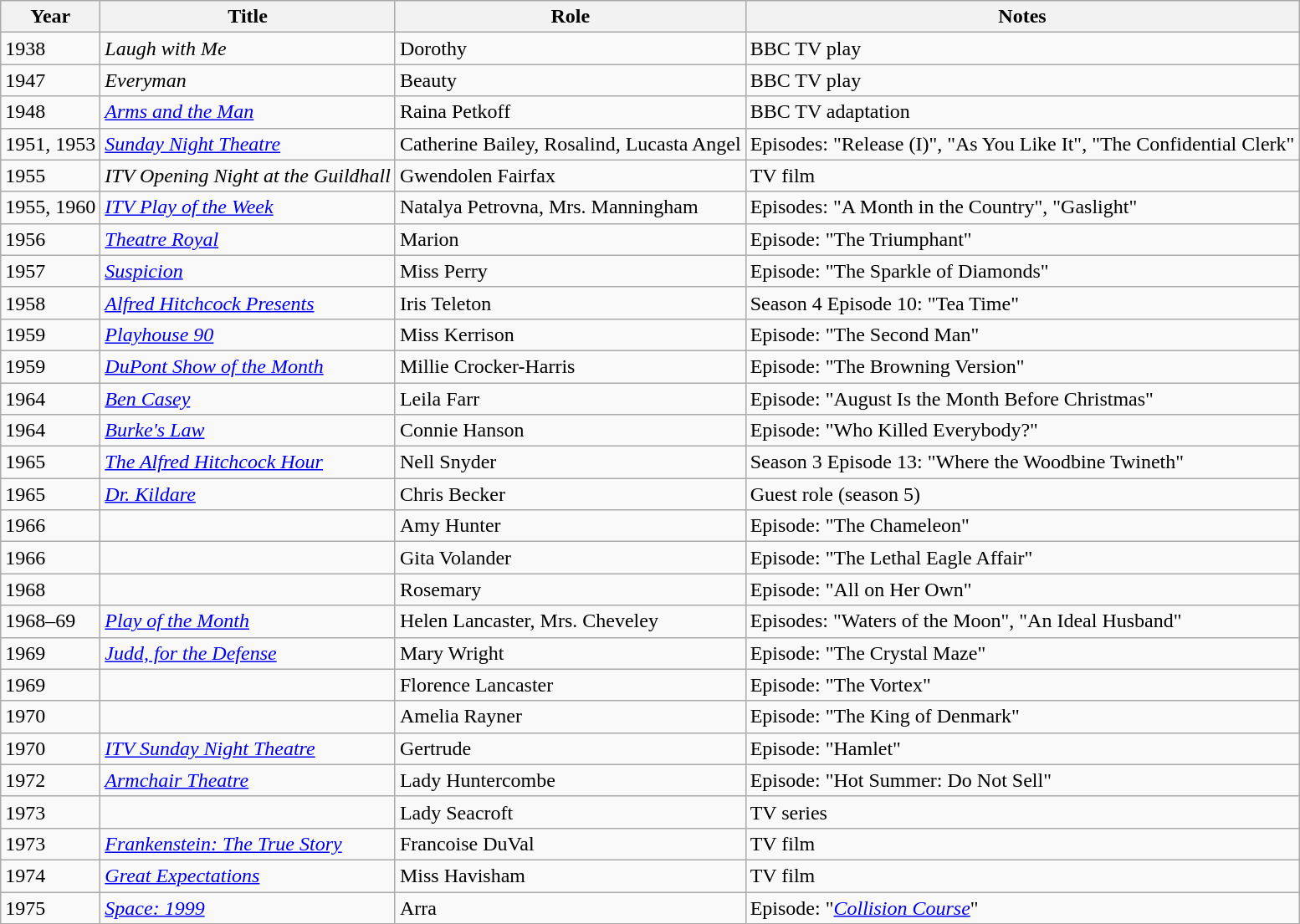<table class="wikitable sortable">
<tr>
<th>Year</th>
<th>Title</th>
<th>Role</th>
<th class="unsortable">Notes</th>
</tr>
<tr>
<td>1938</td>
<td><em>Laugh with Me</em></td>
<td>Dorothy</td>
<td>BBC TV play</td>
</tr>
<tr>
<td>1947</td>
<td><em>Everyman</em></td>
<td>Beauty</td>
<td>BBC TV play</td>
</tr>
<tr>
<td>1948</td>
<td><em><a href='#'>Arms and the Man</a></em></td>
<td>Raina Petkoff</td>
<td>BBC TV adaptation</td>
</tr>
<tr>
<td>1951, 1953</td>
<td><em><a href='#'>Sunday Night Theatre</a></em></td>
<td>Catherine Bailey, Rosalind, Lucasta Angel</td>
<td>Episodes: "Release (I)", "As You Like It", "The Confidential Clerk"</td>
</tr>
<tr>
<td>1955</td>
<td><em>ITV Opening Night at the Guildhall</em></td>
<td>Gwendolen Fairfax</td>
<td>TV film</td>
</tr>
<tr>
<td>1955, 1960</td>
<td><em><a href='#'>ITV Play of the Week</a></em></td>
<td>Natalya Petrovna, Mrs. Manningham</td>
<td>Episodes: "A Month in the Country", "Gaslight"</td>
</tr>
<tr>
<td>1956</td>
<td><em><a href='#'>Theatre Royal</a></em></td>
<td>Marion</td>
<td>Episode: "The Triumphant"</td>
</tr>
<tr>
<td>1957</td>
<td><em><a href='#'>Suspicion</a></em></td>
<td>Miss Perry</td>
<td>Episode: "The Sparkle of Diamonds"</td>
</tr>
<tr>
<td>1958</td>
<td><em><a href='#'>Alfred Hitchcock Presents</a></em></td>
<td>Iris Teleton</td>
<td>Season 4 Episode 10: "Tea Time"</td>
</tr>
<tr>
<td>1959</td>
<td><em><a href='#'>Playhouse 90</a></em></td>
<td>Miss Kerrison</td>
<td>Episode: "The Second Man"</td>
</tr>
<tr>
<td>1959</td>
<td><em><a href='#'>DuPont Show of the Month</a></em></td>
<td>Millie Crocker-Harris</td>
<td>Episode: "The Browning Version"</td>
</tr>
<tr>
<td>1964</td>
<td><em><a href='#'>Ben Casey</a></em></td>
<td>Leila Farr</td>
<td>Episode: "August Is the Month Before Christmas"</td>
</tr>
<tr>
<td>1964</td>
<td><em><a href='#'>Burke's Law</a></em></td>
<td>Connie Hanson</td>
<td>Episode: "Who Killed Everybody?"</td>
</tr>
<tr>
<td>1965</td>
<td><em><a href='#'>The Alfred Hitchcock Hour</a></em></td>
<td>Nell Snyder</td>
<td>Season 3 Episode 13: "Where the Woodbine Twineth"</td>
</tr>
<tr>
<td>1965</td>
<td><em><a href='#'>Dr. Kildare</a></em></td>
<td>Chris Becker</td>
<td>Guest role (season 5)</td>
</tr>
<tr>
<td>1966</td>
<td><em></em></td>
<td>Amy Hunter</td>
<td>Episode: "The Chameleon"</td>
</tr>
<tr>
<td>1966</td>
<td><em></em></td>
<td>Gita Volander</td>
<td>Episode: "The Lethal Eagle Affair"</td>
</tr>
<tr>
<td>1968</td>
<td><em></em></td>
<td>Rosemary</td>
<td>Episode: "All on Her Own"</td>
</tr>
<tr>
<td>1968–69</td>
<td><em><a href='#'>Play of the Month</a></em></td>
<td>Helen Lancaster, Mrs. Cheveley</td>
<td>Episodes: "Waters of the Moon", "An Ideal Husband"</td>
</tr>
<tr>
<td>1969</td>
<td><em><a href='#'>Judd, for the Defense</a></em></td>
<td>Mary Wright</td>
<td>Episode: "The Crystal Maze"</td>
</tr>
<tr>
<td>1969</td>
<td><em></em></td>
<td>Florence Lancaster</td>
<td>Episode: "The Vortex"</td>
</tr>
<tr>
<td>1970</td>
<td><em></em></td>
<td>Amelia Rayner</td>
<td>Episode: "The King of Denmark"</td>
</tr>
<tr>
<td>1970</td>
<td><em><a href='#'>ITV Sunday Night Theatre</a></em></td>
<td>Gertrude</td>
<td>Episode: "Hamlet"</td>
</tr>
<tr>
<td>1972</td>
<td><em><a href='#'>Armchair Theatre</a></em></td>
<td>Lady Huntercombe</td>
<td>Episode: "Hot Summer: Do Not Sell"</td>
</tr>
<tr>
<td>1973</td>
<td><em></em></td>
<td>Lady Seacroft</td>
<td>TV series</td>
</tr>
<tr>
<td>1973</td>
<td><em><a href='#'>Frankenstein: The True Story</a></em></td>
<td>Francoise DuVal</td>
<td>TV film</td>
</tr>
<tr>
<td>1974</td>
<td><em><a href='#'>Great Expectations</a></em></td>
<td>Miss Havisham</td>
<td>TV film</td>
</tr>
<tr>
<td>1975</td>
<td><em><a href='#'>Space: 1999</a></em></td>
<td>Arra</td>
<td>Episode: "<em><a href='#'>Collision Course</a></em>"</td>
</tr>
</table>
